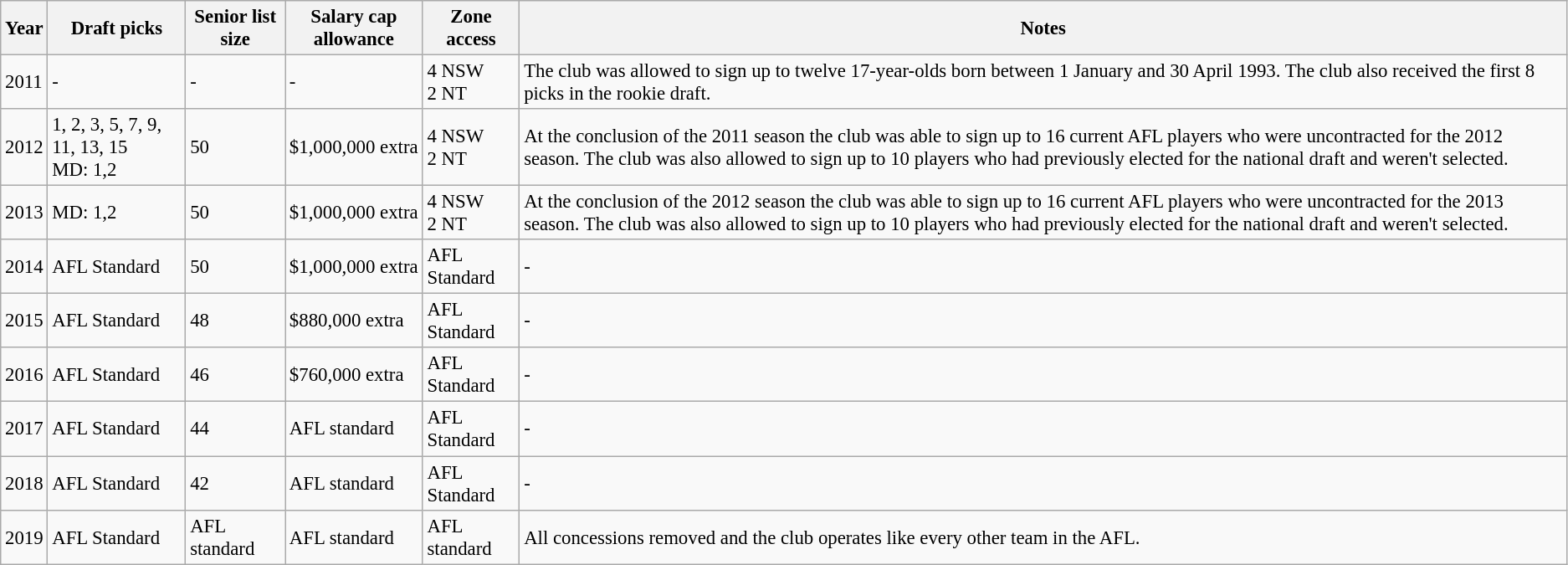<table class="wikitable" style="font-size: 95%;">
<tr>
<th>Year</th>
<th>Draft picks</th>
<th>Senior list size</th>
<th>Salary cap allowance</th>
<th>Zone access</th>
<th>Notes</th>
</tr>
<tr>
<td>2011</td>
<td>-</td>
<td>-</td>
<td>-</td>
<td>4 NSW<br>2 NT</td>
<td>The club was allowed to sign up to twelve 17-year-olds born between 1 January and 30 April 1993. The club also received the first 8 picks in the rookie draft.</td>
</tr>
<tr>
<td>2012</td>
<td>1, 2, 3, 5, 7, 9, 11, 13, 15<br>MD: 1,2</td>
<td>50</td>
<td>$1,000,000 extra</td>
<td>4 NSW<br>2 NT</td>
<td>At the conclusion of the 2011 season the club was able to sign up to 16 current AFL players who were uncontracted for the 2012 season. The club was also allowed to sign up to 10 players who had previously elected for the national draft and weren't selected.</td>
</tr>
<tr>
<td>2013</td>
<td>MD: 1,2</td>
<td>50</td>
<td>$1,000,000 extra</td>
<td>4 NSW<br>2 NT</td>
<td>At the conclusion of the 2012 season the club was able to sign up to 16 current AFL players who were uncontracted for the 2013 season. The club was also allowed to sign up to 10 players who had previously elected for the national draft and weren't selected.</td>
</tr>
<tr>
<td>2014</td>
<td>AFL Standard</td>
<td>50</td>
<td>$1,000,000 extra</td>
<td>AFL Standard</td>
<td>-</td>
</tr>
<tr>
<td>2015</td>
<td>AFL Standard</td>
<td>48</td>
<td>$880,000 extra</td>
<td>AFL Standard</td>
<td>-</td>
</tr>
<tr>
<td>2016</td>
<td>AFL Standard</td>
<td>46</td>
<td>$760,000 extra</td>
<td>AFL Standard</td>
<td>-</td>
</tr>
<tr>
<td>2017</td>
<td>AFL Standard</td>
<td>44</td>
<td>AFL standard</td>
<td>AFL Standard</td>
<td>-</td>
</tr>
<tr>
<td>2018</td>
<td>AFL Standard</td>
<td>42</td>
<td>AFL standard</td>
<td>AFL Standard</td>
<td>-</td>
</tr>
<tr>
<td>2019</td>
<td>AFL Standard</td>
<td>AFL standard</td>
<td>AFL standard</td>
<td>AFL standard</td>
<td>All concessions removed and the club operates like every other team in the AFL.</td>
</tr>
</table>
